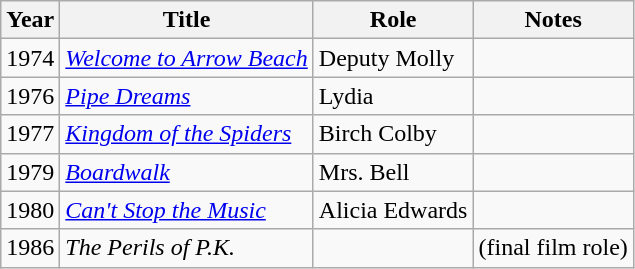<table class="wikitable">
<tr>
<th>Year</th>
<th>Title</th>
<th>Role</th>
<th>Notes</th>
</tr>
<tr>
<td>1974</td>
<td><em><a href='#'>Welcome to Arrow Beach</a></em></td>
<td>Deputy Molly</td>
<td></td>
</tr>
<tr>
<td>1976</td>
<td><em><a href='#'>Pipe Dreams</a></em></td>
<td>Lydia</td>
<td></td>
</tr>
<tr>
<td>1977</td>
<td><em><a href='#'>Kingdom of the Spiders</a></em></td>
<td>Birch Colby</td>
<td></td>
</tr>
<tr>
<td>1979</td>
<td><em><a href='#'>Boardwalk</a></em></td>
<td>Mrs. Bell</td>
<td></td>
</tr>
<tr>
<td>1980</td>
<td><em><a href='#'>Can't Stop the Music</a></em></td>
<td>Alicia Edwards</td>
<td></td>
</tr>
<tr>
<td>1986</td>
<td><em>The Perils of P.K.</em></td>
<td></td>
<td>(final film role)</td>
</tr>
</table>
